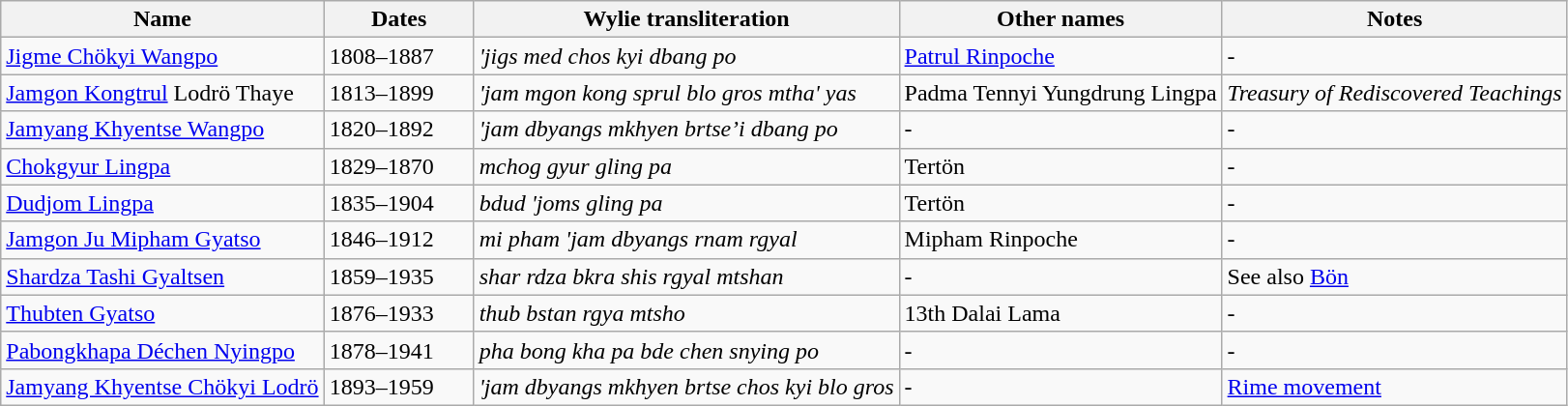<table class="wikitable">
<tr>
<th>Name</th>
<th style="width:6em">Dates</th>
<th>Wylie transliteration</th>
<th>Other names</th>
<th>Notes</th>
</tr>
<tr>
<td><a href='#'>Jigme Chökyi Wangpo</a></td>
<td>1808–1887</td>
<td><em> 'jigs med chos kyi dbang po</em></td>
<td><a href='#'>Patrul Rinpoche</a></td>
<td>-</td>
</tr>
<tr>
<td><a href='#'>Jamgon Kongtrul</a> Lodrö Thaye</td>
<td>1813–1899</td>
<td><em> 'jam mgon kong sprul blo gros mtha' yas</em></td>
<td>Padma Tennyi Yungdrung Lingpa</td>
<td><em>Treasury of Rediscovered Teachings</em></td>
</tr>
<tr>
<td><a href='#'>Jamyang Khyentse Wangpo</a></td>
<td>1820–1892</td>
<td><em> 'jam dbyangs mkhyen brtse’i dbang po</em></td>
<td>-</td>
<td>-</td>
</tr>
<tr>
<td><a href='#'>Chokgyur Lingpa</a></td>
<td>1829–1870</td>
<td><em>mchog gyur gling pa</em></td>
<td>Tertön</td>
<td>-</td>
</tr>
<tr>
<td><a href='#'>Dudjom Lingpa</a></td>
<td>1835–1904</td>
<td><em>bdud 'joms gling pa</em></td>
<td>Tertön</td>
<td>-</td>
</tr>
<tr>
<td><a href='#'>Jamgon Ju Mipham Gyatso</a></td>
<td>1846–1912</td>
<td><em>mi pham 'jam dbyangs rnam rgyal</em></td>
<td>Mipham Rinpoche</td>
<td>-</td>
</tr>
<tr>
<td><a href='#'>Shardza Tashi Gyaltsen</a></td>
<td>1859–1935</td>
<td><em>shar rdza bkra shis rgyal mtshan</em></td>
<td>-</td>
<td>See also <a href='#'>Bön</a></td>
</tr>
<tr>
<td><a href='#'>Thubten Gyatso</a></td>
<td>1876–1933</td>
<td><em>thub bstan rgya mtsho</em></td>
<td>13th Dalai Lama</td>
<td>-</td>
</tr>
<tr>
<td><a href='#'>Pabongkhapa Déchen Nyingpo</a></td>
<td>1878–1941</td>
<td><em>pha bong kha pa bde chen snying po</em></td>
<td>-</td>
<td>-</td>
</tr>
<tr>
<td><a href='#'>Jamyang Khyentse Chökyi Lodrö</a></td>
<td>1893–1959</td>
<td><em> 'jam dbyangs mkhyen brtse chos kyi blo gros</em></td>
<td>-</td>
<td><a href='#'>Rime movement</a></td>
</tr>
</table>
